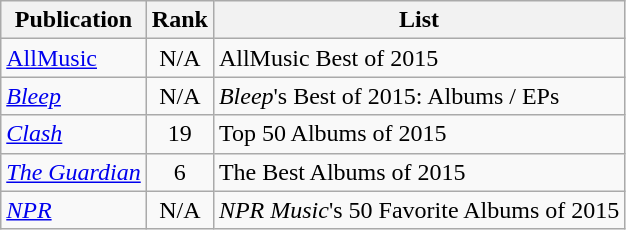<table class="sortable wikitable">
<tr>
<th>Publication</th>
<th>Rank</th>
<th class="unsortable" scope="col">List</th>
</tr>
<tr>
<td><a href='#'>AllMusic</a></td>
<td align="center">N/A</td>
<td>AllMusic Best of 2015</td>
</tr>
<tr>
<td><em><a href='#'>Bleep</a></em></td>
<td align="center">N/A</td>
<td><em>Bleep</em>'s Best of 2015: Albums / EPs</td>
</tr>
<tr>
<td><em><a href='#'>Clash</a></em></td>
<td align="center">19</td>
<td>Top 50 Albums of 2015</td>
</tr>
<tr>
<td><em><a href='#'>The Guardian</a></em></td>
<td align="center">6</td>
<td>The Best Albums of 2015</td>
</tr>
<tr>
<td><em><a href='#'>NPR</a></em></td>
<td align="center">N/A</td>
<td><em>NPR Music</em>'s 50 Favorite Albums of 2015</td>
</tr>
</table>
